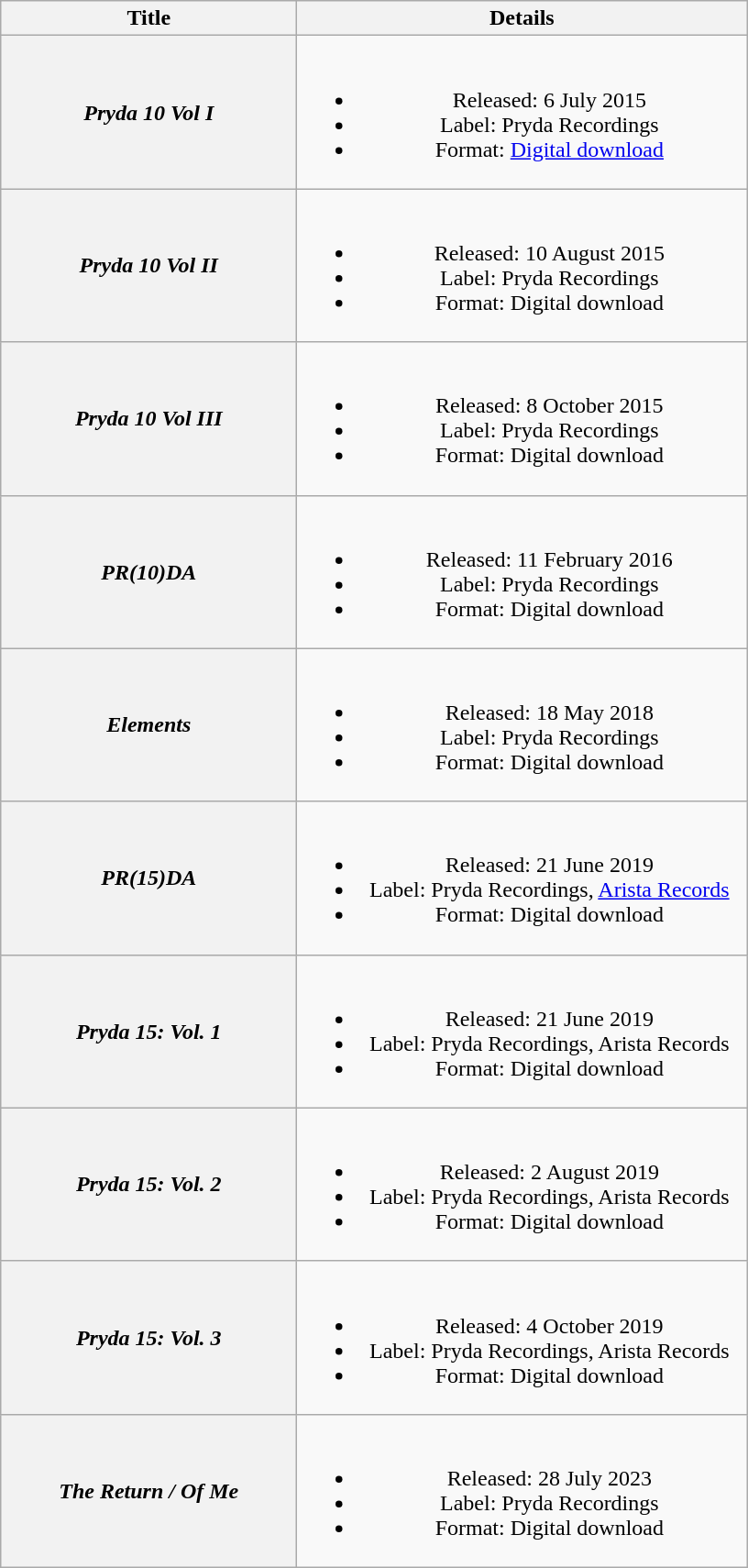<table class="wikitable plainrowheaders" style="text-align:center;">
<tr>
<th scope="col" style="width:13em">Title</th>
<th scope="col" style="width:20em">Details</th>
</tr>
<tr>
<th scope="row"><em>Pryda 10 Vol I</em></th>
<td><br><ul><li>Released: 6 July 2015</li><li>Label: Pryda Recordings</li><li>Format: <a href='#'>Digital download</a></li></ul></td>
</tr>
<tr>
<th scope="row"><em>Pryda 10 Vol II</em></th>
<td><br><ul><li>Released: 10 August 2015</li><li>Label: Pryda Recordings</li><li>Format: Digital download</li></ul></td>
</tr>
<tr>
<th scope="row"><em>Pryda 10 Vol III</em></th>
<td><br><ul><li>Released: 8 October 2015</li><li>Label: Pryda Recordings</li><li>Format: Digital download</li></ul></td>
</tr>
<tr>
<th scope="row"><em>PR(10)DA</em></th>
<td><br><ul><li>Released: 11 February 2016</li><li>Label: Pryda Recordings</li><li>Format: Digital download</li></ul></td>
</tr>
<tr>
<th scope="row"><em>Elements</em></th>
<td><br><ul><li>Released: 18 May 2018</li><li>Label: Pryda Recordings</li><li>Format: Digital download</li></ul></td>
</tr>
<tr>
<th scope="row"><em>PR(15)DA</em></th>
<td><br><ul><li>Released: 21 June 2019</li><li>Label: Pryda Recordings, <a href='#'>Arista Records</a></li><li>Format: Digital download</li></ul></td>
</tr>
<tr>
<th scope="row"><em>Pryda 15: Vol. 1</em></th>
<td><br><ul><li>Released: 21 June 2019</li><li>Label: Pryda Recordings, Arista Records</li><li>Format: Digital download</li></ul></td>
</tr>
<tr>
<th scope="row"><em>Pryda 15: Vol. 2</em></th>
<td><br><ul><li>Released: 2 August 2019</li><li>Label: Pryda Recordings, Arista Records</li><li>Format: Digital download</li></ul></td>
</tr>
<tr>
<th scope="row"><em>Pryda 15: Vol. 3</em></th>
<td><br><ul><li>Released: 4 October 2019</li><li>Label: Pryda Recordings, Arista Records</li><li>Format: Digital download</li></ul></td>
</tr>
<tr>
<th scope="row"><em>The Return / Of Me</em></th>
<td><br><ul><li>Released: 28 July 2023</li><li>Label: Pryda Recordings</li><li>Format: Digital download</li></ul></td>
</tr>
</table>
